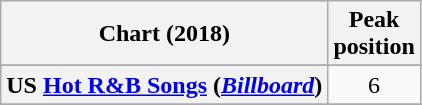<table class="wikitable sortable plainrowheaders" style="text-align:center">
<tr>
<th scope="col">Chart (2018)</th>
<th scope="col">Peak<br> position</th>
</tr>
<tr>
</tr>
<tr>
</tr>
<tr>
</tr>
<tr>
</tr>
<tr>
</tr>
<tr>
</tr>
<tr>
</tr>
<tr>
</tr>
<tr>
</tr>
<tr>
</tr>
<tr>
</tr>
<tr>
</tr>
<tr>
</tr>
<tr>
<th scope="row">US <a href='#'>Hot R&B Songs</a> (<em><a href='#'>Billboard</a></em>)</th>
<td>6</td>
</tr>
<tr>
</tr>
<tr>
</tr>
</table>
